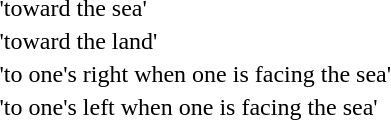<table>
<tr>
<td></td>
<td>'toward the sea'</td>
</tr>
<tr>
<td></td>
<td>'toward the land'</td>
</tr>
<tr>
<td></td>
<td>'to one's right when one is facing the sea'</td>
</tr>
<tr>
<td></td>
<td>'to one's left when one is facing the sea'</td>
</tr>
</table>
